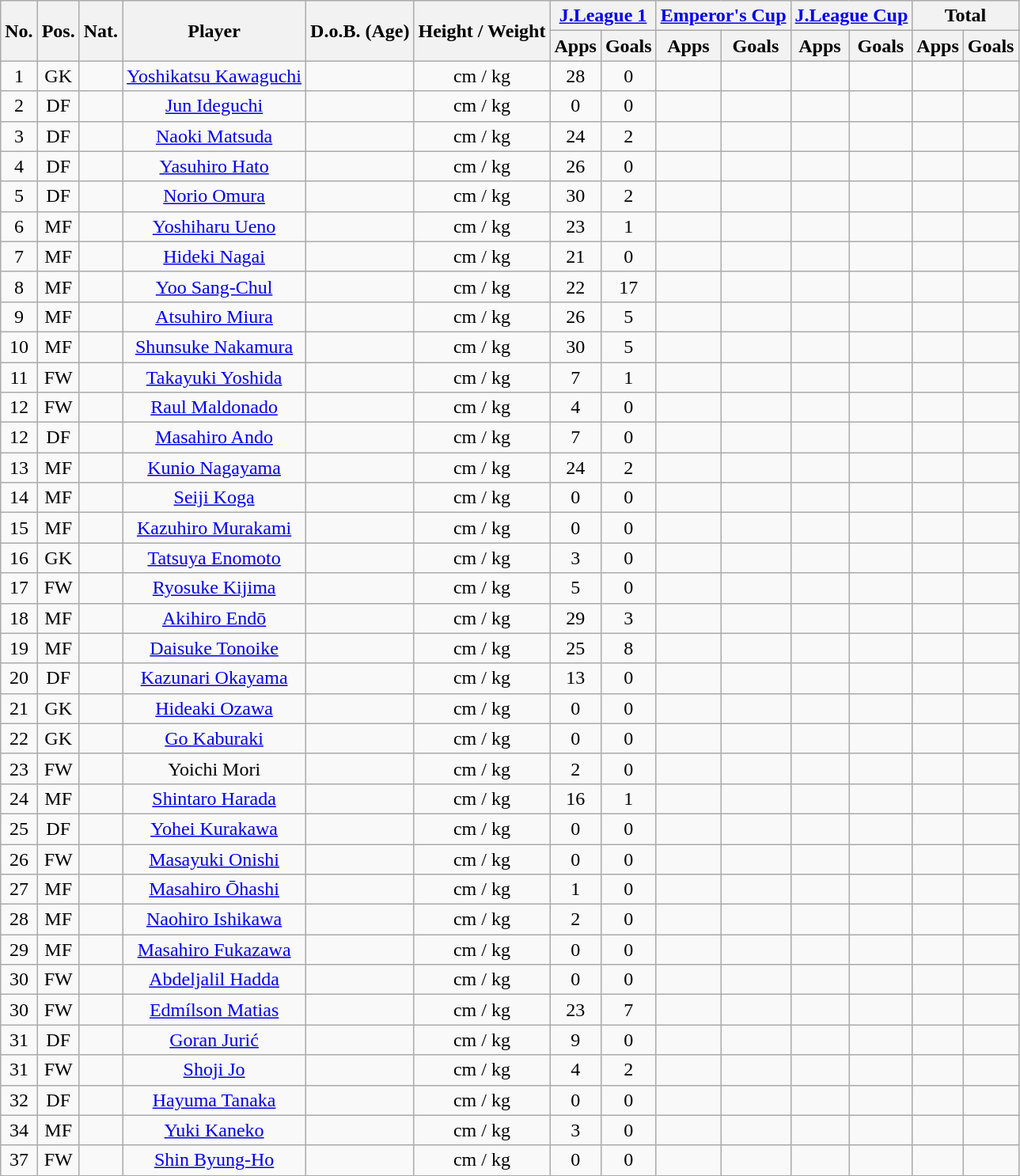<table class="wikitable" style="text-align:center;">
<tr>
<th rowspan="2">No.</th>
<th rowspan="2">Pos.</th>
<th rowspan="2">Nat.</th>
<th rowspan="2">Player</th>
<th rowspan="2">D.o.B. (Age)</th>
<th rowspan="2">Height / Weight</th>
<th colspan="2"><a href='#'>J.League 1</a></th>
<th colspan="2"><a href='#'>Emperor's Cup</a></th>
<th colspan="2"><a href='#'>J.League Cup</a></th>
<th colspan="2">Total</th>
</tr>
<tr>
<th>Apps</th>
<th>Goals</th>
<th>Apps</th>
<th>Goals</th>
<th>Apps</th>
<th>Goals</th>
<th>Apps</th>
<th>Goals</th>
</tr>
<tr>
<td>1</td>
<td>GK</td>
<td></td>
<td><a href='#'>Yoshikatsu Kawaguchi</a></td>
<td></td>
<td>cm / kg</td>
<td>28</td>
<td>0</td>
<td></td>
<td></td>
<td></td>
<td></td>
<td></td>
<td></td>
</tr>
<tr>
<td>2</td>
<td>DF</td>
<td></td>
<td><a href='#'>Jun Ideguchi</a></td>
<td></td>
<td>cm / kg</td>
<td>0</td>
<td>0</td>
<td></td>
<td></td>
<td></td>
<td></td>
<td></td>
<td></td>
</tr>
<tr>
<td>3</td>
<td>DF</td>
<td></td>
<td><a href='#'>Naoki Matsuda</a></td>
<td></td>
<td>cm / kg</td>
<td>24</td>
<td>2</td>
<td></td>
<td></td>
<td></td>
<td></td>
<td></td>
<td></td>
</tr>
<tr>
<td>4</td>
<td>DF</td>
<td></td>
<td><a href='#'>Yasuhiro Hato</a></td>
<td></td>
<td>cm / kg</td>
<td>26</td>
<td>0</td>
<td></td>
<td></td>
<td></td>
<td></td>
<td></td>
<td></td>
</tr>
<tr>
<td>5</td>
<td>DF</td>
<td></td>
<td><a href='#'>Norio Omura</a></td>
<td></td>
<td>cm / kg</td>
<td>30</td>
<td>2</td>
<td></td>
<td></td>
<td></td>
<td></td>
<td></td>
<td></td>
</tr>
<tr>
<td>6</td>
<td>MF</td>
<td></td>
<td><a href='#'>Yoshiharu Ueno</a></td>
<td></td>
<td>cm / kg</td>
<td>23</td>
<td>1</td>
<td></td>
<td></td>
<td></td>
<td></td>
<td></td>
<td></td>
</tr>
<tr>
<td>7</td>
<td>MF</td>
<td></td>
<td><a href='#'>Hideki Nagai</a></td>
<td></td>
<td>cm / kg</td>
<td>21</td>
<td>0</td>
<td></td>
<td></td>
<td></td>
<td></td>
<td></td>
<td></td>
</tr>
<tr>
<td>8</td>
<td>MF</td>
<td></td>
<td><a href='#'>Yoo Sang-Chul</a></td>
<td></td>
<td>cm / kg</td>
<td>22</td>
<td>17</td>
<td></td>
<td></td>
<td></td>
<td></td>
<td></td>
<td></td>
</tr>
<tr>
<td>9</td>
<td>MF</td>
<td></td>
<td><a href='#'>Atsuhiro Miura</a></td>
<td></td>
<td>cm / kg</td>
<td>26</td>
<td>5</td>
<td></td>
<td></td>
<td></td>
<td></td>
<td></td>
<td></td>
</tr>
<tr>
<td>10</td>
<td>MF</td>
<td></td>
<td><a href='#'>Shunsuke Nakamura</a></td>
<td></td>
<td>cm / kg</td>
<td>30</td>
<td>5</td>
<td></td>
<td></td>
<td></td>
<td></td>
<td></td>
<td></td>
</tr>
<tr>
<td>11</td>
<td>FW</td>
<td></td>
<td><a href='#'>Takayuki Yoshida</a></td>
<td></td>
<td>cm / kg</td>
<td>7</td>
<td>1</td>
<td></td>
<td></td>
<td></td>
<td></td>
<td></td>
<td></td>
</tr>
<tr>
<td>12</td>
<td>FW</td>
<td></td>
<td><a href='#'>Raul Maldonado</a></td>
<td></td>
<td>cm / kg</td>
<td>4</td>
<td>0</td>
<td></td>
<td></td>
<td></td>
<td></td>
<td></td>
<td></td>
</tr>
<tr>
<td>12</td>
<td>DF</td>
<td></td>
<td><a href='#'>Masahiro Ando</a></td>
<td></td>
<td>cm / kg</td>
<td>7</td>
<td>0</td>
<td></td>
<td></td>
<td></td>
<td></td>
<td></td>
<td></td>
</tr>
<tr>
<td>13</td>
<td>MF</td>
<td></td>
<td><a href='#'>Kunio Nagayama</a></td>
<td></td>
<td>cm / kg</td>
<td>24</td>
<td>2</td>
<td></td>
<td></td>
<td></td>
<td></td>
<td></td>
<td></td>
</tr>
<tr>
<td>14</td>
<td>MF</td>
<td></td>
<td><a href='#'>Seiji Koga</a></td>
<td></td>
<td>cm / kg</td>
<td>0</td>
<td>0</td>
<td></td>
<td></td>
<td></td>
<td></td>
<td></td>
<td></td>
</tr>
<tr>
<td>15</td>
<td>MF</td>
<td></td>
<td><a href='#'>Kazuhiro Murakami</a></td>
<td></td>
<td>cm / kg</td>
<td>0</td>
<td>0</td>
<td></td>
<td></td>
<td></td>
<td></td>
<td></td>
<td></td>
</tr>
<tr>
<td>16</td>
<td>GK</td>
<td></td>
<td><a href='#'>Tatsuya Enomoto</a></td>
<td></td>
<td>cm / kg</td>
<td>3</td>
<td>0</td>
<td></td>
<td></td>
<td></td>
<td></td>
<td></td>
<td></td>
</tr>
<tr>
<td>17</td>
<td>FW</td>
<td></td>
<td><a href='#'>Ryosuke Kijima</a></td>
<td></td>
<td>cm / kg</td>
<td>5</td>
<td>0</td>
<td></td>
<td></td>
<td></td>
<td></td>
<td></td>
<td></td>
</tr>
<tr>
<td>18</td>
<td>MF</td>
<td></td>
<td><a href='#'>Akihiro Endō</a></td>
<td></td>
<td>cm / kg</td>
<td>29</td>
<td>3</td>
<td></td>
<td></td>
<td></td>
<td></td>
<td></td>
<td></td>
</tr>
<tr>
<td>19</td>
<td>MF</td>
<td></td>
<td><a href='#'>Daisuke Tonoike</a></td>
<td></td>
<td>cm / kg</td>
<td>25</td>
<td>8</td>
<td></td>
<td></td>
<td></td>
<td></td>
<td></td>
<td></td>
</tr>
<tr>
<td>20</td>
<td>DF</td>
<td></td>
<td><a href='#'>Kazunari Okayama</a></td>
<td></td>
<td>cm / kg</td>
<td>13</td>
<td>0</td>
<td></td>
<td></td>
<td></td>
<td></td>
<td></td>
<td></td>
</tr>
<tr>
<td>21</td>
<td>GK</td>
<td></td>
<td><a href='#'>Hideaki Ozawa</a></td>
<td></td>
<td>cm / kg</td>
<td>0</td>
<td>0</td>
<td></td>
<td></td>
<td></td>
<td></td>
<td></td>
<td></td>
</tr>
<tr>
<td>22</td>
<td>GK</td>
<td></td>
<td><a href='#'>Go Kaburaki</a></td>
<td></td>
<td>cm / kg</td>
<td>0</td>
<td>0</td>
<td></td>
<td></td>
<td></td>
<td></td>
<td></td>
<td></td>
</tr>
<tr>
<td>23</td>
<td>FW</td>
<td></td>
<td>Yoichi Mori</td>
<td></td>
<td>cm / kg</td>
<td>2</td>
<td>0</td>
<td></td>
<td></td>
<td></td>
<td></td>
<td></td>
<td></td>
</tr>
<tr>
<td>24</td>
<td>MF</td>
<td></td>
<td><a href='#'>Shintaro Harada</a></td>
<td></td>
<td>cm / kg</td>
<td>16</td>
<td>1</td>
<td></td>
<td></td>
<td></td>
<td></td>
<td></td>
<td></td>
</tr>
<tr>
<td>25</td>
<td>DF</td>
<td></td>
<td><a href='#'>Yohei Kurakawa</a></td>
<td></td>
<td>cm / kg</td>
<td>0</td>
<td>0</td>
<td></td>
<td></td>
<td></td>
<td></td>
<td></td>
<td></td>
</tr>
<tr>
<td>26</td>
<td>FW</td>
<td></td>
<td><a href='#'>Masayuki Onishi</a></td>
<td></td>
<td>cm / kg</td>
<td>0</td>
<td>0</td>
<td></td>
<td></td>
<td></td>
<td></td>
<td></td>
<td></td>
</tr>
<tr>
<td>27</td>
<td>MF</td>
<td></td>
<td><a href='#'>Masahiro Ōhashi</a></td>
<td></td>
<td>cm / kg</td>
<td>1</td>
<td>0</td>
<td></td>
<td></td>
<td></td>
<td></td>
<td></td>
<td></td>
</tr>
<tr>
<td>28</td>
<td>MF</td>
<td></td>
<td><a href='#'>Naohiro Ishikawa</a></td>
<td></td>
<td>cm / kg</td>
<td>2</td>
<td>0</td>
<td></td>
<td></td>
<td></td>
<td></td>
<td></td>
<td></td>
</tr>
<tr>
<td>29</td>
<td>MF</td>
<td></td>
<td><a href='#'>Masahiro Fukazawa</a></td>
<td></td>
<td>cm / kg</td>
<td>0</td>
<td>0</td>
<td></td>
<td></td>
<td></td>
<td></td>
<td></td>
<td></td>
</tr>
<tr>
<td>30</td>
<td>FW</td>
<td></td>
<td><a href='#'>Abdeljalil Hadda</a></td>
<td></td>
<td>cm / kg</td>
<td>0</td>
<td>0</td>
<td></td>
<td></td>
<td></td>
<td></td>
<td></td>
<td></td>
</tr>
<tr>
<td>30</td>
<td>FW</td>
<td></td>
<td><a href='#'>Edmílson Matias</a></td>
<td></td>
<td>cm / kg</td>
<td>23</td>
<td>7</td>
<td></td>
<td></td>
<td></td>
<td></td>
<td></td>
<td></td>
</tr>
<tr>
<td>31</td>
<td>DF</td>
<td></td>
<td><a href='#'>Goran Jurić</a></td>
<td></td>
<td>cm / kg</td>
<td>9</td>
<td>0</td>
<td></td>
<td></td>
<td></td>
<td></td>
<td></td>
<td></td>
</tr>
<tr>
<td>31</td>
<td>FW</td>
<td></td>
<td><a href='#'>Shoji Jo</a></td>
<td></td>
<td>cm / kg</td>
<td>4</td>
<td>2</td>
<td></td>
<td></td>
<td></td>
<td></td>
<td></td>
<td></td>
</tr>
<tr>
<td>32</td>
<td>DF</td>
<td></td>
<td><a href='#'>Hayuma Tanaka</a></td>
<td></td>
<td>cm / kg</td>
<td>0</td>
<td>0</td>
<td></td>
<td></td>
<td></td>
<td></td>
<td></td>
<td></td>
</tr>
<tr>
<td>34</td>
<td>MF</td>
<td></td>
<td><a href='#'>Yuki Kaneko</a></td>
<td></td>
<td>cm / kg</td>
<td>3</td>
<td>0</td>
<td></td>
<td></td>
<td></td>
<td></td>
<td></td>
<td></td>
</tr>
<tr>
<td>37</td>
<td>FW</td>
<td></td>
<td><a href='#'>Shin Byung-Ho</a></td>
<td></td>
<td>cm / kg</td>
<td>0</td>
<td>0</td>
<td></td>
<td></td>
<td></td>
<td></td>
<td></td>
<td></td>
</tr>
</table>
